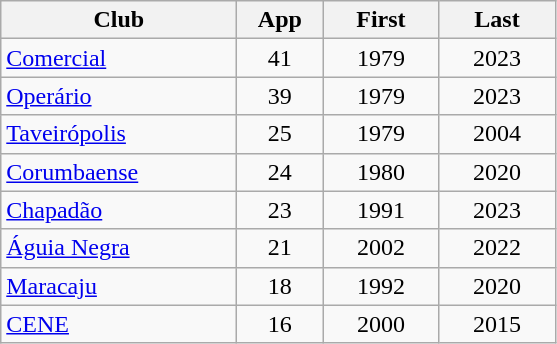<table class="wikitable sortable">
<tr>
<th width=150px>Club</th>
<th width=50px>App</th>
<th width=70px>First</th>
<th width=70px>Last</th>
</tr>
<tr>
<td><a href='#'>Comercial</a></td>
<td align=center>41</td>
<td align=center>1979</td>
<td align=center>2023</td>
</tr>
<tr>
<td><a href='#'>Operário</a></td>
<td align=center>39</td>
<td align=center>1979</td>
<td align=center>2023</td>
</tr>
<tr>
<td><a href='#'>Taveirópolis</a></td>
<td align=center>25</td>
<td align=center>1979</td>
<td align=center>2004</td>
</tr>
<tr>
<td><a href='#'>Corumbaense</a></td>
<td align=center>24</td>
<td align=center>1980</td>
<td align=center>2020</td>
</tr>
<tr>
<td><a href='#'>Chapadão</a></td>
<td align=center>23</td>
<td align=center>1991</td>
<td align=center>2023</td>
</tr>
<tr>
<td><a href='#'>Águia Negra</a></td>
<td align=center>21</td>
<td align=center>2002</td>
<td align=center>2022</td>
</tr>
<tr>
<td><a href='#'>Maracaju</a></td>
<td align=center>18</td>
<td align=center>1992</td>
<td align=center>2020</td>
</tr>
<tr>
<td><a href='#'>CENE</a></td>
<td align=center>16</td>
<td align=center>2000</td>
<td align=center>2015</td>
</tr>
</table>
